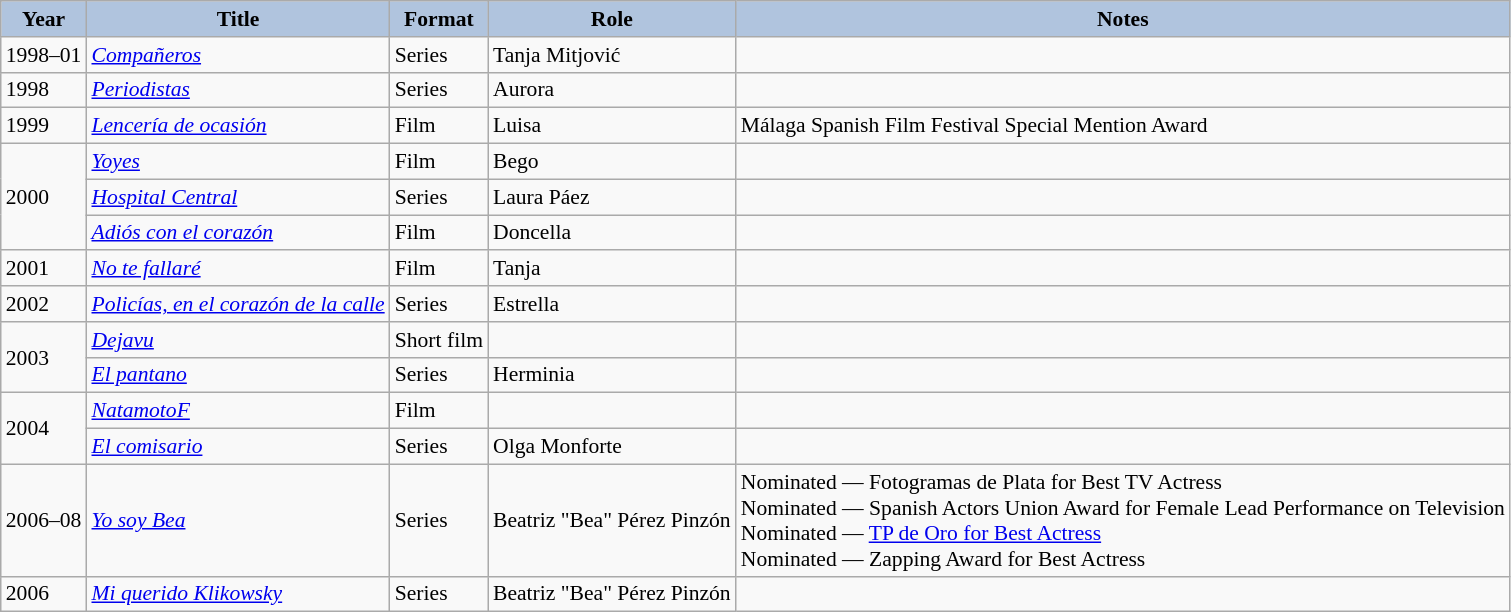<table class="wikitable" style="font-size:90%;">
<tr>
<th style="background:#B0C4DE;">Year</th>
<th style="background:#B0C4DE;">Title</th>
<th style="background:#B0C4DE;">Format</th>
<th style="background:#B0C4DE;">Role</th>
<th style="background:#B0C4DE;">Notes</th>
</tr>
<tr>
<td>1998–01</td>
<td><em><a href='#'>Compañeros</a></em></td>
<td>Series</td>
<td>Tanja Mitjović</td>
<td></td>
</tr>
<tr>
<td>1998</td>
<td><em><a href='#'>Periodistas</a></em></td>
<td>Series</td>
<td>Aurora</td>
<td></td>
</tr>
<tr>
<td>1999</td>
<td><em><a href='#'>Lencería de ocasión</a></em></td>
<td>Film</td>
<td>Luisa</td>
<td>Málaga Spanish Film Festival Special Mention Award</td>
</tr>
<tr>
<td rowspan="3">2000</td>
<td><em><a href='#'>Yoyes</a></em></td>
<td>Film</td>
<td>Bego</td>
<td></td>
</tr>
<tr>
<td><em><a href='#'>Hospital Central</a></em></td>
<td>Series</td>
<td>Laura Páez</td>
<td></td>
</tr>
<tr>
<td><em><a href='#'>Adiós con el corazón</a></em></td>
<td>Film</td>
<td>Doncella</td>
<td></td>
</tr>
<tr>
<td>2001</td>
<td><em><a href='#'>No te fallaré</a></em></td>
<td>Film</td>
<td>Tanja</td>
<td></td>
</tr>
<tr>
<td>2002</td>
<td><em><a href='#'>Policías, en el corazón de la calle</a></em></td>
<td>Series</td>
<td>Estrella</td>
<td></td>
</tr>
<tr>
<td rowspan="2">2003</td>
<td><em><a href='#'>Dejavu</a></em></td>
<td>Short film</td>
<td></td>
<td></td>
</tr>
<tr>
<td><em><a href='#'>El pantano</a></em></td>
<td>Series</td>
<td>Herminia</td>
<td></td>
</tr>
<tr>
<td rowspan="2">2004</td>
<td><em><a href='#'>NatamotoF</a></em></td>
<td>Film</td>
<td></td>
<td></td>
</tr>
<tr>
<td><em><a href='#'>El comisario</a></em></td>
<td>Series</td>
<td>Olga Monforte</td>
<td></td>
</tr>
<tr>
<td>2006–08</td>
<td><em><a href='#'>Yo soy Bea</a></em></td>
<td>Series</td>
<td>Beatriz "Bea" Pérez Pinzón</td>
<td>Nominated — Fotogramas de Plata for Best TV Actress<br>Nominated — Spanish Actors Union Award for Female Lead Performance on Television<br>Nominated — <a href='#'>TP de Oro for Best Actress</a><br>Nominated — Zapping Award for Best Actress</td>
</tr>
<tr>
<td>2006</td>
<td><em><a href='#'>Mi querido Klikowsky</a></em></td>
<td>Series</td>
<td>Beatriz "Bea" Pérez Pinzón</td>
</tr>
</table>
